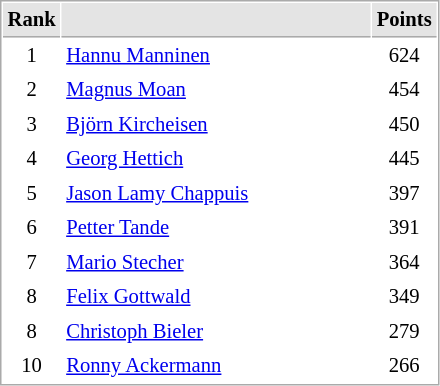<table cellspacing="1" cellpadding="3" style="border:1px solid #AAAAAA;font-size:86%">
<tr bgcolor="#E4E4E4">
<th style="border-bottom:1px solid #AAAAAA" width=10>Rank</th>
<th style="border-bottom:1px solid #AAAAAA" width=200></th>
<th style="border-bottom:1px solid #AAAAAA" width=20>Points</th>
</tr>
<tr align="center">
<td>1</td>
<td align="left"> <a href='#'>Hannu Manninen</a></td>
<td>624</td>
</tr>
<tr align="center">
<td>2</td>
<td align="left"> <a href='#'>Magnus Moan</a></td>
<td>454</td>
</tr>
<tr align="center">
<td>3</td>
<td align="left"> <a href='#'>Björn Kircheisen</a></td>
<td>450</td>
</tr>
<tr align="center">
<td>4</td>
<td align="left"> <a href='#'>Georg Hettich</a></td>
<td>445</td>
</tr>
<tr align="center">
<td>5</td>
<td align="left"> <a href='#'>Jason Lamy Chappuis</a></td>
<td>397</td>
</tr>
<tr align="center">
<td>6</td>
<td align="left"> <a href='#'>Petter Tande</a></td>
<td>391</td>
</tr>
<tr align="center">
<td>7</td>
<td align="left"> <a href='#'>Mario Stecher</a></td>
<td>364</td>
</tr>
<tr align="center">
<td>8</td>
<td align="left"> <a href='#'>Felix Gottwald</a></td>
<td>349</td>
</tr>
<tr align="center">
<td>8</td>
<td align="left"> <a href='#'>Christoph Bieler</a></td>
<td>279</td>
</tr>
<tr align="center">
<td>10</td>
<td align="left"> <a href='#'>Ronny Ackermann</a></td>
<td>266</td>
</tr>
</table>
